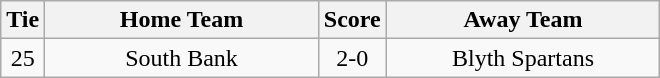<table class="wikitable" style="text-align:center;">
<tr>
<th width=20>Tie</th>
<th width=175>Home Team</th>
<th width=20>Score</th>
<th width=175>Away Team</th>
</tr>
<tr>
<td>25</td>
<td>South Bank</td>
<td>2-0</td>
<td>Blyth Spartans</td>
</tr>
</table>
